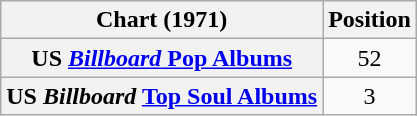<table class="wikitable plainrowheaders">
<tr>
<th scope="col">Chart (1971)</th>
<th scope="col">Position</th>
</tr>
<tr>
<th scope="row">US <a href='#'><em>Billboard</em> Pop Albums</a></th>
<td style="text-align:center;">52</td>
</tr>
<tr>
<th scope="row">US <em>Billboard</em> <a href='#'>Top Soul Albums</a></th>
<td style="text-align:center;">3</td>
</tr>
</table>
